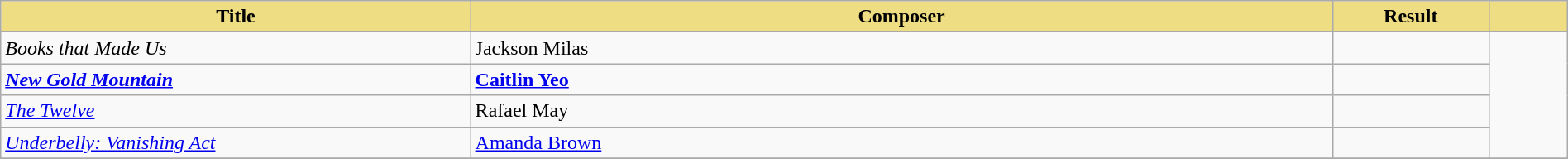<table class="wikitable" width=100%>
<tr>
<th style="width:30%;background:#EEDD82;">Title</th>
<th style="width:55%;background:#EEDD82;">Composer</th>
<th style="width:10%;background:#EEDD82;">Result</th>
<th style="width:5%;background:#EEDD82;"></th>
</tr>
<tr>
<td><em>Books that Made Us</em></td>
<td>Jackson Milas</td>
<td></td>
<td rowspan="4"><br></td>
</tr>
<tr>
<td><strong><em><a href='#'>New Gold Mountain</a></em></strong></td>
<td><strong><a href='#'>Caitlin Yeo</a></strong></td>
<td></td>
</tr>
<tr>
<td><em><a href='#'>The Twelve</a></em></td>
<td>Rafael May</td>
<td></td>
</tr>
<tr>
<td><em><a href='#'>Underbelly: Vanishing Act</a></em></td>
<td><a href='#'>Amanda Brown</a></td>
<td></td>
</tr>
<tr>
</tr>
</table>
